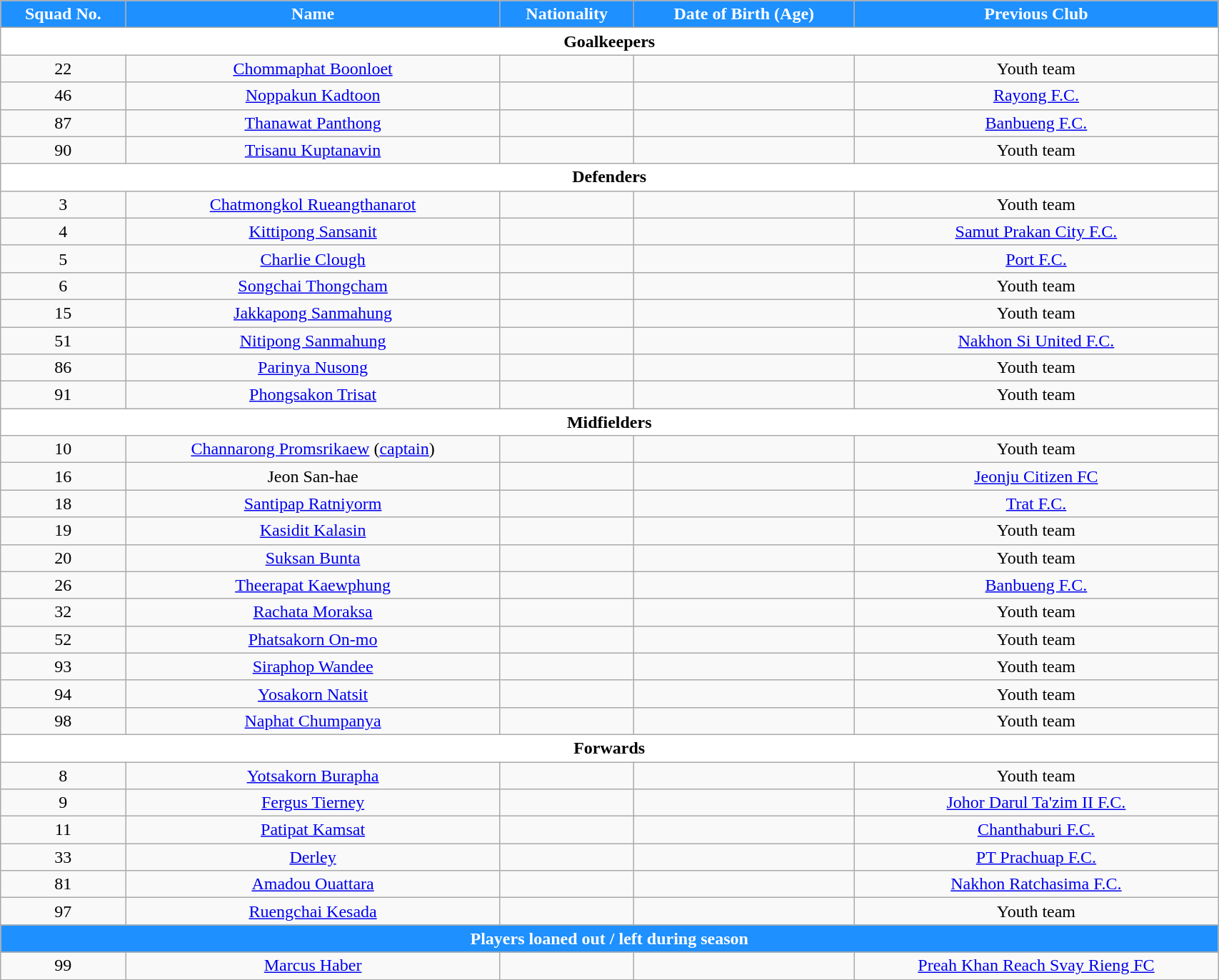<table class="wikitable" style="text-align:center; font-size:100%; width:90%;">
<tr>
<th style="background:dodgerblue; color:white; text-align:center;">Squad No.</th>
<th style="background:dodgerblue; color:white; text-align:center;">Name</th>
<th style="background:dodgerblue; color:white; text-align:center;">Nationality</th>
<th style="background:dodgerblue; color:white; text-align:center;">Date of Birth (Age)</th>
<th style="background:dodgerblue; color:white; text-align:center;">Previous Club</th>
</tr>
<tr>
<th colspan="8" style="background:white; color:black; text-align:center">Goalkeepers</th>
</tr>
<tr>
<td>22</td>
<td><a href='#'>Chommaphat Boonloet</a></td>
<td></td>
<td></td>
<td>Youth team</td>
</tr>
<tr>
<td>46</td>
<td><a href='#'>Noppakun Kadtoon</a></td>
<td></td>
<td></td>
<td> <a href='#'>Rayong F.C.</a></td>
</tr>
<tr>
<td>87</td>
<td><a href='#'>Thanawat Panthong</a></td>
<td></td>
<td></td>
<td> <a href='#'>Banbueng F.C.</a></td>
</tr>
<tr>
<td>90</td>
<td><a href='#'>Trisanu Kuptanavin</a></td>
<td></td>
<td></td>
<td>Youth team</td>
</tr>
<tr>
<th colspan="8" style="background:white; color:black; text-align:center">Defenders</th>
</tr>
<tr>
<td>3</td>
<td><a href='#'>Chatmongkol Rueangthanarot</a></td>
<td></td>
<td></td>
<td>Youth team</td>
</tr>
<tr>
<td>4</td>
<td><a href='#'>Kittipong Sansanit</a></td>
<td></td>
<td></td>
<td> <a href='#'>Samut Prakan City F.C.</a></td>
</tr>
<tr>
<td>5</td>
<td><a href='#'>Charlie Clough</a></td>
<td></td>
<td></td>
<td> <a href='#'>Port F.C.</a></td>
</tr>
<tr>
<td>6</td>
<td><a href='#'>Songchai Thongcham</a></td>
<td></td>
<td></td>
<td>Youth team</td>
</tr>
<tr>
<td>15</td>
<td><a href='#'>Jakkapong Sanmahung</a></td>
<td></td>
<td></td>
<td>Youth team</td>
</tr>
<tr>
<td>51</td>
<td><a href='#'>Nitipong Sanmahung</a></td>
<td></td>
<td></td>
<td> <a href='#'>Nakhon Si United F.C.</a></td>
</tr>
<tr>
<td>86</td>
<td><a href='#'>Parinya Nusong</a></td>
<td></td>
<td></td>
<td>Youth team</td>
</tr>
<tr>
<td>91</td>
<td><a href='#'>Phongsakon Trisat</a></td>
<td></td>
<td></td>
<td>Youth team</td>
</tr>
<tr>
<th colspan="8" style="background:white; color:black; text-align:center">Midfielders</th>
</tr>
<tr>
<td>10</td>
<td><a href='#'>Channarong Promsrikaew</a> (<a href='#'>captain</a>)</td>
<td></td>
<td></td>
<td>Youth team</td>
</tr>
<tr>
<td>16</td>
<td>Jeon San-hae</td>
<td></td>
<td></td>
<td> <a href='#'>Jeonju Citizen FC</a></td>
</tr>
<tr>
<td>18</td>
<td><a href='#'>Santipap Ratniyorm</a></td>
<td></td>
<td></td>
<td> <a href='#'>Trat F.C.</a></td>
</tr>
<tr>
<td>19</td>
<td><a href='#'>Kasidit Kalasin</a></td>
<td></td>
<td></td>
<td>Youth team</td>
</tr>
<tr>
<td>20</td>
<td><a href='#'>Suksan Bunta</a></td>
<td></td>
<td></td>
<td>Youth team</td>
</tr>
<tr>
<td>26</td>
<td><a href='#'>Theerapat Kaewphung</a></td>
<td></td>
<td></td>
<td> <a href='#'>Banbueng F.C.</a></td>
</tr>
<tr>
<td>32</td>
<td><a href='#'>Rachata Moraksa</a></td>
<td></td>
<td></td>
<td>Youth team</td>
</tr>
<tr>
<td>52</td>
<td><a href='#'>Phatsakorn On-mo</a></td>
<td></td>
<td></td>
<td>Youth team</td>
</tr>
<tr>
<td>93</td>
<td><a href='#'>Siraphop Wandee</a></td>
<td></td>
<td></td>
<td>Youth team</td>
</tr>
<tr>
<td>94</td>
<td><a href='#'>Yosakorn Natsit</a></td>
<td></td>
<td></td>
<td>Youth team</td>
</tr>
<tr>
<td>98</td>
<td><a href='#'>Naphat Chumpanya</a></td>
<td></td>
<td></td>
<td>Youth team</td>
</tr>
<tr>
<th colspan="8" style="background:white; color:black; text-align:center">Forwards</th>
</tr>
<tr>
<td>8</td>
<td><a href='#'>Yotsakorn Burapha</a></td>
<td></td>
<td></td>
<td>Youth team</td>
</tr>
<tr>
<td>9</td>
<td><a href='#'>Fergus Tierney</a></td>
<td></td>
<td></td>
<td> <a href='#'>Johor Darul Ta'zim II F.C.</a></td>
</tr>
<tr>
<td>11</td>
<td><a href='#'>Patipat Kamsat</a></td>
<td></td>
<td></td>
<td> <a href='#'>Chanthaburi F.C.</a></td>
</tr>
<tr>
<td>33</td>
<td><a href='#'>Derley</a></td>
<td></td>
<td></td>
<td> <a href='#'>PT Prachuap F.C.</a></td>
</tr>
<tr>
<td>81</td>
<td><a href='#'>Amadou Ouattara</a></td>
<td></td>
<td></td>
<td> <a href='#'>Nakhon Ratchasima F.C.</a></td>
</tr>
<tr>
<td>97</td>
<td><a href='#'>Ruengchai Kesada</a></td>
<td></td>
<td></td>
<td>Youth team</td>
</tr>
<tr>
<th colspan="8" style="background:dodgerblue; color:white; text-align:center">Players loaned out / left during season</th>
</tr>
<tr>
<td>99</td>
<td><a href='#'>Marcus Haber</a></td>
<td></td>
<td></td>
<td> <a href='#'>Preah Khan Reach Svay Rieng FC</a></td>
</tr>
</table>
